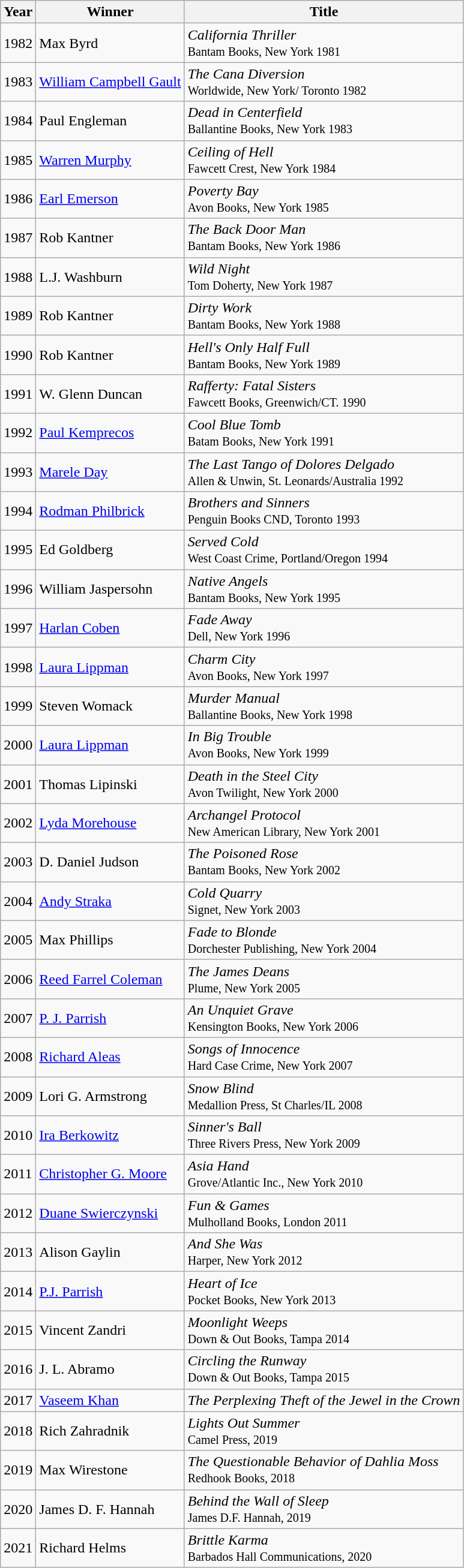<table class="wikitable sortable">
<tr>
<th>Year</th>
<th>Winner</th>
<th>Title</th>
</tr>
<tr>
<td>1982</td>
<td>Max Byrd</td>
<td><em>California Thriller</em><br><small>Bantam Books, New York 1981</small></td>
</tr>
<tr>
<td>1983</td>
<td><a href='#'>William Campbell Gault</a></td>
<td><em>The Cana Diversion</em><br><small>Worldwide, New York/ Toronto 1982</small></td>
</tr>
<tr>
<td>1984</td>
<td>Paul Engleman</td>
<td><em>Dead in Centerfield</em><br><small>Ballantine Books, New York 1983</small></td>
</tr>
<tr>
<td>1985</td>
<td><a href='#'>Warren Murphy</a></td>
<td><em>Ceiling of Hell</em><br><small>Fawcett Crest, New York 1984</small></td>
</tr>
<tr>
<td>1986</td>
<td><a href='#'>Earl Emerson</a></td>
<td><em>Poverty Bay</em><br><small>Avon Books, New York 1985</small></td>
</tr>
<tr>
<td>1987</td>
<td>Rob Kantner</td>
<td><em>The Back Door Man</em><br><small>Bantam Books, New York 1986</small></td>
</tr>
<tr>
<td>1988</td>
<td>L.J. Washburn</td>
<td><em>Wild Night</em><br><small>Tom Doherty, New York 1987</small></td>
</tr>
<tr>
<td>1989</td>
<td>Rob Kantner</td>
<td><em>Dirty Work</em><br><small>Bantam Books, New York 1988</small></td>
</tr>
<tr>
<td>1990</td>
<td>Rob Kantner</td>
<td><em>Hell's Only Half Full</em><br><small>Bantam Books, New York 1989</small></td>
</tr>
<tr>
<td>1991</td>
<td>W. Glenn Duncan</td>
<td><em>Rafferty: Fatal Sisters</em><br><small>Fawcett Books, Greenwich/CT. 1990</small></td>
</tr>
<tr>
<td>1992</td>
<td><a href='#'>Paul Kemprecos</a></td>
<td><em>Cool Blue Tomb</em><br><small>Batam Books, New York 1991</small></td>
</tr>
<tr>
<td>1993</td>
<td><a href='#'>Marele Day</a></td>
<td><em>The Last Tango of Dolores Delgado</em><br><small> Allen & Unwin, St. Leonards/Australia 1992</small></td>
</tr>
<tr>
<td>1994</td>
<td><a href='#'>Rodman Philbrick</a></td>
<td><em>Brothers and Sinners</em><br><small>Penguin Books CND, Toronto 1993</small></td>
</tr>
<tr>
<td>1995</td>
<td>Ed Goldberg</td>
<td><em>Served Cold</em><br><small>West Coast Crime, Portland/Oregon 1994</small></td>
</tr>
<tr>
<td>1996</td>
<td>William Jaspersohn</td>
<td><em>Native Angels</em><br><small>Bantam Books, New York 1995</small></td>
</tr>
<tr>
<td>1997</td>
<td><a href='#'>Harlan Coben</a></td>
<td><em>Fade Away</em><br><small>Dell, New York 1996</small></td>
</tr>
<tr>
<td>1998</td>
<td><a href='#'>Laura Lippman</a></td>
<td><em>Charm City</em><br><small>Avon Books, New York 1997</small></td>
</tr>
<tr>
<td>1999</td>
<td>Steven Womack</td>
<td><em>Murder Manual</em><br><small>Ballantine Books, New York 1998</small></td>
</tr>
<tr>
<td>2000</td>
<td><a href='#'>Laura Lippman</a></td>
<td><em>In Big Trouble</em><br><small>Avon Books, New York 1999</small></td>
</tr>
<tr>
<td>2001</td>
<td>Thomas Lipinski</td>
<td><em>Death in the Steel City</em><br><small> Avon Twilight, New York 2000</small></td>
</tr>
<tr>
<td>2002</td>
<td><a href='#'>Lyda Morehouse</a></td>
<td><em>Archangel Protocol</em><br><small> New American Library, New York 2001</small></td>
</tr>
<tr>
<td>2003</td>
<td>D. Daniel Judson</td>
<td><em>The Poisoned Rose</em><br><small>Bantam Books, New York 2002</small></td>
</tr>
<tr>
<td>2004</td>
<td><a href='#'>Andy Straka</a></td>
<td><em>Cold Quarry</em><br><small>Signet, New York 2003</small></td>
</tr>
<tr>
<td>2005</td>
<td>Max Phillips</td>
<td><em>Fade to Blonde</em><br><small>Dorchester Publishing, New York 2004</small></td>
</tr>
<tr>
<td>2006</td>
<td><a href='#'>Reed Farrel Coleman</a></td>
<td><em>The James Deans</em><br><small>Plume, New York 2005</small></td>
</tr>
<tr>
<td>2007</td>
<td><a href='#'>P. J. Parrish</a></td>
<td><em>An Unquiet Grave</em><br><small>Kensington Books, New York 2006</small></td>
</tr>
<tr>
<td>2008</td>
<td><a href='#'>Richard Aleas</a></td>
<td><em>Songs of Innocence</em><br><small>Hard Case Crime, New York 2007</small></td>
</tr>
<tr>
<td>2009</td>
<td>Lori G. Armstrong</td>
<td><em>Snow Blind</em><br><small>Medallion Press, St Charles/IL 2008</small></td>
</tr>
<tr>
<td>2010</td>
<td><a href='#'>Ira Berkowitz</a></td>
<td><em>Sinner's Ball</em><br><small>Three Rivers Press, New York 2009</small></td>
</tr>
<tr>
<td>2011</td>
<td><a href='#'>Christopher G. Moore</a></td>
<td><em>Asia Hand</em><br><small>Grove/Atlantic Inc., New York 2010</small></td>
</tr>
<tr>
<td>2012</td>
<td><a href='#'>Duane Swierczynski</a></td>
<td><em>Fun & Games</em><br><small>Mulholland Books, London 2011</small></td>
</tr>
<tr>
<td>2013</td>
<td>Alison Gaylin</td>
<td><em>And She Was</em><br><small>Harper, New York 2012</small></td>
</tr>
<tr>
<td>2014</td>
<td><a href='#'>P.J. Parrish</a></td>
<td><em>Heart of Ice</em><br><small>Pocket Books, New York 2013</small></td>
</tr>
<tr>
<td>2015</td>
<td>Vincent Zandri</td>
<td><em>Moonlight Weeps</em><br><small>Down & Out Books, Tampa 2014</small></td>
</tr>
<tr>
<td>2016</td>
<td>J. L. Abramo</td>
<td><em>Circling the Runway</em><br><small>Down & Out Books, Tampa 2015</small></td>
</tr>
<tr>
<td>2017</td>
<td><a href='#'>Vaseem Khan</a></td>
<td><em>The Perplexing Theft of the Jewel in the Crown</em></td>
</tr>
<tr>
<td>2018</td>
<td>Rich Zahradnik</td>
<td><em>Lights Out Summer</em><br><small>Camel Press, 2019</small></td>
</tr>
<tr>
<td>2019</td>
<td>Max Wirestone</td>
<td><em>The Questionable Behavior of Dahlia Moss</em><br><small>Redhook Books, 2018</small></td>
</tr>
<tr>
<td>2020</td>
<td>James D. F. Hannah</td>
<td><em>Behind the Wall</em> <em>of Sleep</em><br><small>James D.F. Hannah, 2019</small></td>
</tr>
<tr>
<td>2021</td>
<td>Richard Helms</td>
<td><em>Brittle Karma</em><br><small>Barbados Hall Communications, 2020</small></td>
</tr>
</table>
